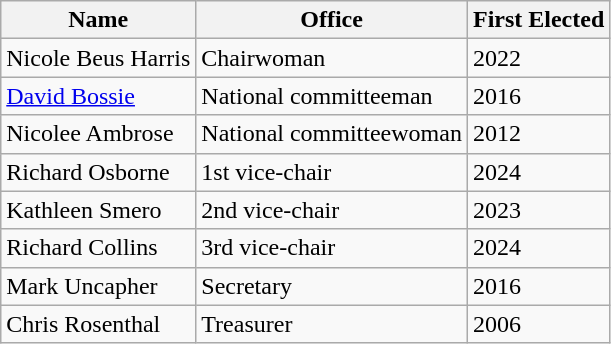<table class="wikitable">
<tr>
<th>Name</th>
<th>Office</th>
<th>First Elected</th>
</tr>
<tr>
<td>Nicole Beus Harris</td>
<td>Chairwoman</td>
<td>2022</td>
</tr>
<tr>
<td><a href='#'>David Bossie</a></td>
<td>National committeeman</td>
<td>2016</td>
</tr>
<tr>
<td>Nicolee Ambrose</td>
<td>National committeewoman</td>
<td>2012</td>
</tr>
<tr>
<td>Richard Osborne</td>
<td>1st vice-chair</td>
<td>2024</td>
</tr>
<tr>
<td>Kathleen Smero</td>
<td>2nd vice-chair</td>
<td>2023</td>
</tr>
<tr>
<td>Richard Collins</td>
<td>3rd vice-chair</td>
<td>2024</td>
</tr>
<tr>
<td>Mark Uncapher</td>
<td>Secretary</td>
<td>2016</td>
</tr>
<tr>
<td>Chris Rosenthal</td>
<td>Treasurer</td>
<td>2006</td>
</tr>
</table>
